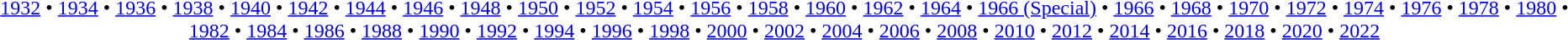<table id=toc class=toc summary=Contents>
<tr>
<td align=center><br><a href='#'>1932</a> • <a href='#'>1934</a> • <a href='#'>1936</a> • <a href='#'>1938</a> • <a href='#'>1940</a> • <a href='#'>1942</a> • <a href='#'>1944</a> • <a href='#'>1946</a> • <a href='#'>1948</a> • <a href='#'>1950</a> • <a href='#'>1952</a> • <a href='#'>1954</a> • <a href='#'>1956</a> • <a href='#'>1958</a> • <a href='#'>1960</a> • <a href='#'>1962</a> • <a href='#'>1964</a> • <a href='#'>1966 (Special)</a> • <a href='#'>1966</a> • <a href='#'>1968</a> • <a href='#'>1970</a> • <a href='#'>1972</a> • <a href='#'>1974</a> • <a href='#'>1976</a> • <a href='#'>1978</a> • <a href='#'>1980</a> • <a href='#'>1982</a> • <a href='#'>1984</a> • <a href='#'>1986</a> • <a href='#'>1988</a> • <a href='#'>1990</a> • <a href='#'>1992</a> • <a href='#'>1994</a> • <a href='#'>1996</a> • <a href='#'>1998</a> • <a href='#'>2000</a> • <a href='#'>2002</a> • <a href='#'>2004</a> • <a href='#'>2006</a> • <a href='#'>2008</a> • <a href='#'>2010</a> • <a href='#'>2012</a> • <a href='#'>2014</a> • <a href='#'>2016</a> • <a href='#'>2018</a> • <a href='#'>2020</a> • <a href='#'>2022</a></td>
</tr>
</table>
